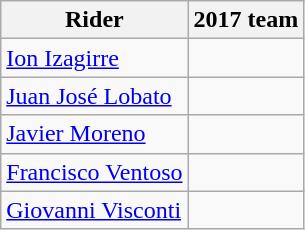<table class="wikitable">
<tr>
<th>Rider</th>
<th>2017 team</th>
</tr>
<tr>
<td><a href='#'>Ion Izagirre</a></td>
<td></td>
</tr>
<tr>
<td><a href='#'>Juan José Lobato</a></td>
<td></td>
</tr>
<tr>
<td><a href='#'>Javier Moreno</a></td>
<td></td>
</tr>
<tr>
<td><a href='#'>Francisco Ventoso</a></td>
<td></td>
</tr>
<tr>
<td><a href='#'>Giovanni Visconti</a></td>
<td></td>
</tr>
</table>
